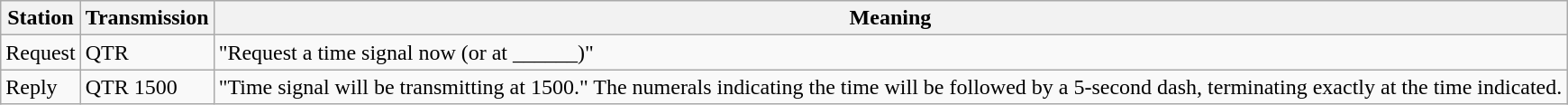<table class="wikitable">
<tr>
<th>Station</th>
<th>Transmission</th>
<th>Meaning</th>
</tr>
<tr>
<td>Request</td>
<td>QTR </td>
<td>"Request a time signal now (or at ______)"</td>
</tr>
<tr>
<td>Reply</td>
<td>QTR 1500</td>
<td>"Time signal will be transmitting at 1500." The numerals indicating the time will be followed by a 5-second dash, terminating exactly at the time indicated.</td>
</tr>
</table>
